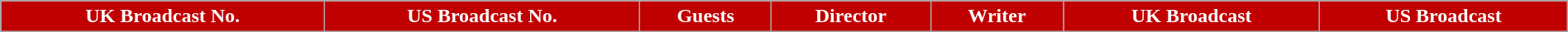<table class="wikitable" width="100%">
<tr>
<th scope="col" style="background:#C00000; color:white;">UK Broadcast No.</th>
<th scope="col" style="background:#C00000; color:white;">US Broadcast No.</th>
<th scope="col" style="background:#C00000; color:white;">Guests</th>
<th scope="col" style="background:#C00000; color:white;">Director</th>
<th scope="col" style="background:#C00000; color:white;">Writer</th>
<th scope="col" style="background:#C00000; color:white;">UK Broadcast</th>
<th scope="col" style="background:#C00000; color:white;">US Broadcast<br>









</th>
</tr>
</table>
